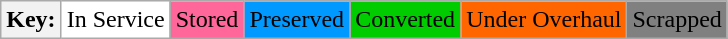<table class="wikitable">
<tr>
<th>Key:</th>
<td bgcolor=#FFFFFF>In Service</td>
<td bgcolor=#FF6699>Stored</td>
<td bgcolor=#0099FF>Preserved</td>
<td bgcolor=#00CC00>Converted</td>
<td bgcolor=#FF6600>Under Overhaul</td>
<td bgcolor=#808080>Scrapped</td>
</tr>
</table>
